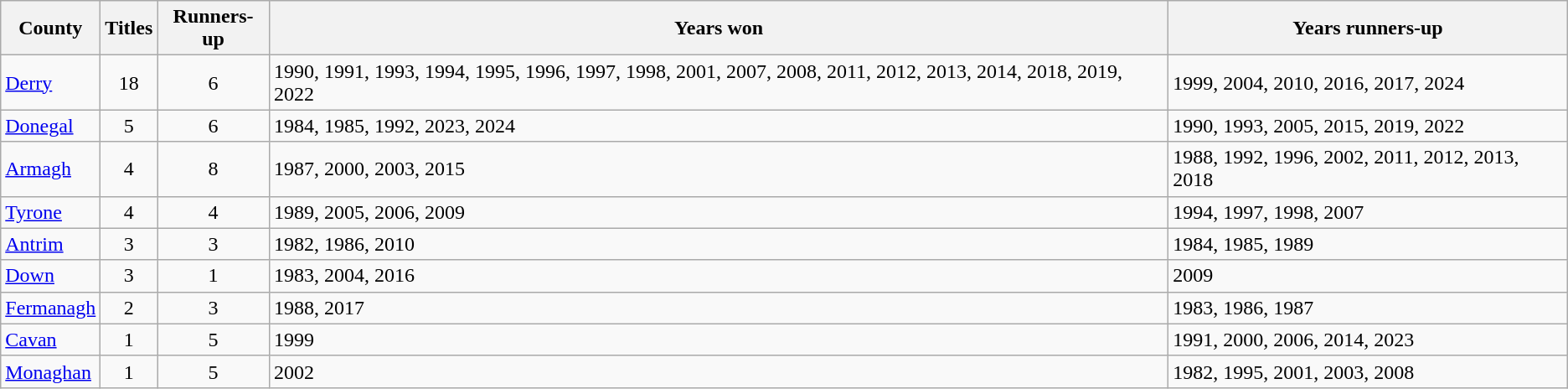<table class="wikitable sortable" style="text-align:center;">
<tr>
<th>County</th>
<th>Titles</th>
<th>Runners-up</th>
<th>Years won</th>
<th>Years runners-up</th>
</tr>
<tr>
<td style="text-align:left"><a href='#'>Derry</a></td>
<td>18</td>
<td>6</td>
<td style="text-align:left">1990, 1991, 1993, 1994, 1995, 1996, 1997, 1998, 2001, 2007, 2008, 2011, 2012, 2013, 2014, 2018, 2019, 2022</td>
<td style="text-align:left">1999, 2004, 2010, 2016, 2017, 2024</td>
</tr>
<tr>
<td style="text-align:left"><a href='#'>Donegal</a></td>
<td>5</td>
<td>6</td>
<td style="text-align:left">1984, 1985, 1992, 2023, 2024</td>
<td style="text-align:left">1990, 1993, 2005, 2015, 2019, 2022</td>
</tr>
<tr>
<td style="text-align:left"><a href='#'>Armagh</a></td>
<td>4</td>
<td>8</td>
<td style="text-align:left">1987, 2000, 2003, 2015</td>
<td style="text-align:left">1988, 1992, 1996, 2002, 2011, 2012, 2013, 2018</td>
</tr>
<tr>
<td style="text-align:left"><a href='#'>Tyrone</a></td>
<td>4</td>
<td>4</td>
<td style="text-align:left">1989, 2005, 2006, 2009</td>
<td style="text-align:left">1994, 1997, 1998, 2007</td>
</tr>
<tr>
<td style="text-align:left"><a href='#'>Antrim</a></td>
<td>3</td>
<td>3</td>
<td style="text-align:left">1982, 1986, 2010</td>
<td style="text-align:left">1984, 1985, 1989</td>
</tr>
<tr>
<td style="text-align:left"><a href='#'>Down</a></td>
<td>3</td>
<td>1</td>
<td style="text-align:left">1983, 2004, 2016</td>
<td style="text-align:left">2009</td>
</tr>
<tr>
<td style="text-align:left"><a href='#'>Fermanagh</a></td>
<td>2</td>
<td>3</td>
<td style="text-align:left">1988, 2017</td>
<td style="text-align:left">1983, 1986, 1987</td>
</tr>
<tr>
<td style="text-align:left"><a href='#'>Cavan</a></td>
<td>1</td>
<td>5</td>
<td style="text-align:left">1999</td>
<td style="text-align:left">1991, 2000, 2006, 2014, 2023</td>
</tr>
<tr>
<td style="text-align:left"><a href='#'>Monaghan</a></td>
<td>1</td>
<td>5</td>
<td style="text-align:left">2002</td>
<td style="text-align:left">1982, 1995, 2001, 2003, 2008</td>
</tr>
</table>
